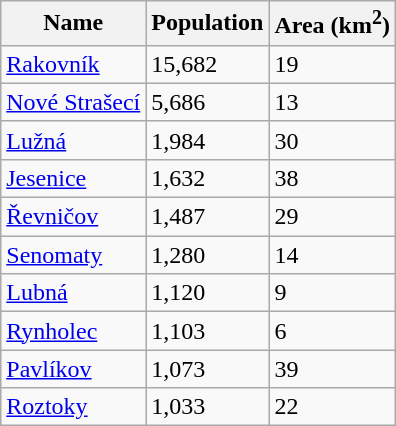<table class="wikitable sortable">
<tr>
<th>Name</th>
<th>Population</th>
<th>Area (km<sup>2</sup>)</th>
</tr>
<tr>
<td><a href='#'>Rakovník</a></td>
<td>15,682</td>
<td>19</td>
</tr>
<tr>
<td><a href='#'>Nové Strašecí</a></td>
<td>5,686</td>
<td>13</td>
</tr>
<tr>
<td><a href='#'>Lužná</a></td>
<td>1,984</td>
<td>30</td>
</tr>
<tr>
<td><a href='#'>Jesenice</a></td>
<td>1,632</td>
<td>38</td>
</tr>
<tr>
<td><a href='#'>Řevničov</a></td>
<td>1,487</td>
<td>29</td>
</tr>
<tr>
<td><a href='#'>Senomaty</a></td>
<td>1,280</td>
<td>14</td>
</tr>
<tr>
<td><a href='#'>Lubná</a></td>
<td>1,120</td>
<td>9</td>
</tr>
<tr>
<td><a href='#'>Rynholec</a></td>
<td>1,103</td>
<td>6</td>
</tr>
<tr>
<td><a href='#'>Pavlíkov</a></td>
<td>1,073</td>
<td>39</td>
</tr>
<tr>
<td><a href='#'>Roztoky</a></td>
<td>1,033</td>
<td>22</td>
</tr>
</table>
